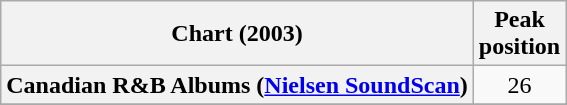<table class="wikitable plainrowheaders sortable" style="text-align:center;">
<tr>
<th scope="col">Chart (2003)</th>
<th scope="col">Peak<br>position</th>
</tr>
<tr>
<th scope="row">Canadian R&B Albums (<a href='#'>Nielsen SoundScan</a>)</th>
<td style="text-align:center;">26</td>
</tr>
<tr>
</tr>
<tr>
</tr>
<tr>
</tr>
</table>
